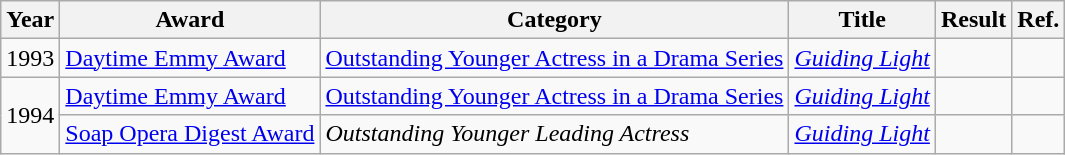<table class="wikitable">
<tr>
<th>Year</th>
<th>Award</th>
<th>Category</th>
<th>Title</th>
<th>Result</th>
<th>Ref.</th>
</tr>
<tr>
<td>1993</td>
<td><a href='#'>Daytime Emmy Award</a></td>
<td><a href='#'>Outstanding Younger Actress in a Drama Series</a></td>
<td><em><a href='#'>Guiding Light</a></em></td>
<td></td>
<td></td>
</tr>
<tr>
<td rowspan="2">1994</td>
<td><a href='#'>Daytime Emmy Award</a></td>
<td><a href='#'>Outstanding Younger Actress in a Drama Series</a></td>
<td><em><a href='#'>Guiding Light</a></em></td>
<td></td>
<td></td>
</tr>
<tr>
<td><a href='#'>Soap Opera Digest Award</a></td>
<td><em>Outstanding Younger Leading Actress</em></td>
<td><em><a href='#'>Guiding Light</a></em></td>
<td></td>
<td></td>
</tr>
</table>
